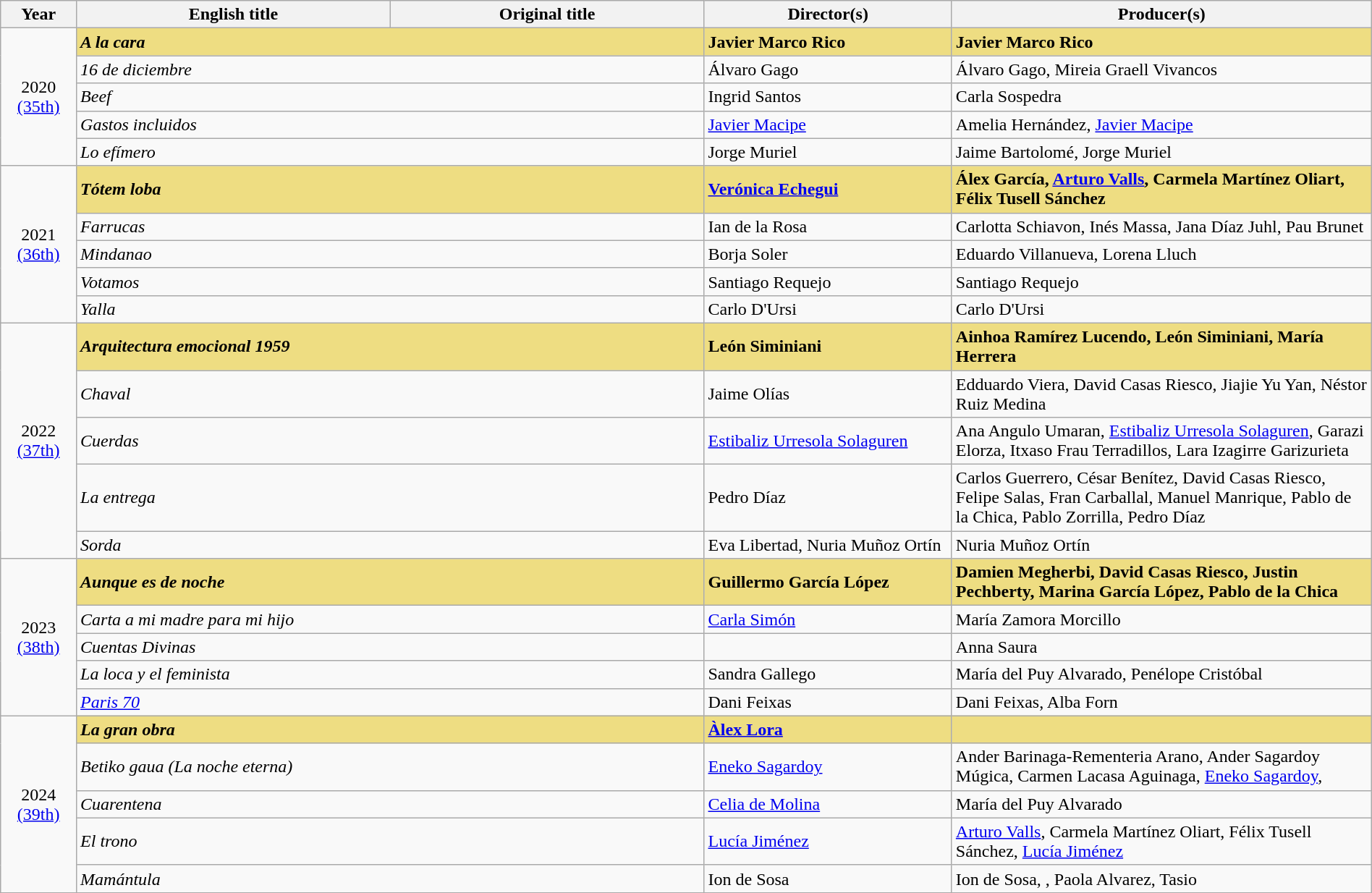<table class="wikitable sortable" width="100%" cellpadding="5">
<tr>
<th width="50">Year</th>
<th width="230">English title</th>
<th width="230">Original title</th>
<th width="180">Director(s)</th>
<th width="310">Producer(s)</th>
</tr>
<tr>
<td rowspan="5" style="text-align:center;">2020<br><a href='#'>(35th)</a><br></td>
<td colspan="2" style="background:#eedd82;"><strong><em>A la cara</em></strong></td>
<td style="background:#eedd82;"><strong>Javier Marco Rico</strong></td>
<td style="background:#eedd82;"><strong>Javier Marco Rico</strong></td>
</tr>
<tr>
<td colspan="2"><em>16 de diciembre</em></td>
<td>Álvaro Gago</td>
<td>Álvaro Gago, Mireia Graell Vivancos</td>
</tr>
<tr>
<td colspan="2"><em>Beef</em></td>
<td>Ingrid Santos</td>
<td>Carla Sospedra</td>
</tr>
<tr>
<td colspan="2"><em>Gastos incluidos</em></td>
<td><a href='#'>Javier Macipe</a></td>
<td>Amelia Hernández, <a href='#'>Javier Macipe</a></td>
</tr>
<tr>
<td colspan="2"><em>Lo efímero</em></td>
<td>Jorge Muriel</td>
<td>Jaime Bartolomé, Jorge Muriel</td>
</tr>
<tr>
<td rowspan="5" style="text-align:center;">2021<br><a href='#'>(36th)</a><br></td>
<td colspan="2" style="background:#eedd82;"><strong><em>Tótem loba</em></strong></td>
<td style="background:#eedd82;"><strong><a href='#'>Verónica Echegui</a></strong></td>
<td style="background:#eedd82;"><strong>Álex García, <a href='#'>Arturo Valls</a>, Carmela Martínez Oliart, Félix Tusell Sánchez</strong></td>
</tr>
<tr>
<td colspan="2"><em>Farrucas</em></td>
<td>Ian de la Rosa</td>
<td>Carlotta Schiavon, Inés Massa, Jana Díaz Juhl, Pau Brunet</td>
</tr>
<tr>
<td colspan="2"><em>Mindanao</em></td>
<td>Borja Soler</td>
<td>Eduardo Villanueva, Lorena Lluch</td>
</tr>
<tr>
<td colspan="2"><em>Votamos</em></td>
<td>Santiago Requejo</td>
<td>Santiago Requejo</td>
</tr>
<tr>
<td colspan="2"><em>Yalla</em></td>
<td>Carlo D'Ursi</td>
<td>Carlo D'Ursi</td>
</tr>
<tr>
<td rowspan="5" style="text-align:center;">2022<br><a href='#'>(37th)</a><br></td>
<td style="background:#eedd82;" colspan="2"><strong><em>Arquitectura emocional 1959</em></strong></td>
<td style="background:#eedd82;"><strong>León Siminiani</strong></td>
<td style="background:#eedd82;"><strong>Ainhoa Ramírez Lucendo, León Siminiani, María Herrera</strong></td>
</tr>
<tr>
<td colspan="2"><em>Chaval</em></td>
<td>Jaime Olías</td>
<td>Edduardo Viera, David Casas Riesco, Jiajie Yu Yan, Néstor Ruiz Medina</td>
</tr>
<tr>
<td colspan="2"><em>Cuerdas</em></td>
<td><a href='#'>Estibaliz Urresola Solaguren</a></td>
<td>Ana Angulo Umaran, <a href='#'>Estibaliz Urresola Solaguren</a>, Garazi Elorza, Itxaso Frau Terradillos, Lara Izagirre Garizurieta</td>
</tr>
<tr>
<td colspan="2"><em>La entrega</em></td>
<td>Pedro Díaz</td>
<td>Carlos Guerrero, César Benítez, David Casas Riesco, Felipe Salas, Fran Carballal, Manuel Manrique, Pablo de la Chica, Pablo Zorrilla, Pedro Díaz</td>
</tr>
<tr>
<td colspan="2"><em>Sorda</em></td>
<td>Eva Libertad, Nuria Muñoz Ortín</td>
<td>Nuria Muñoz Ortín</td>
</tr>
<tr>
<td rowspan="5" style="text-align:center;">2023<br><a href='#'>(38th)</a><br></td>
<td colspan="2" style="background:#eedd82;"><strong><em>Aunque es de noche</em></strong></td>
<td style="background:#eedd82;"><strong>Guillermo García López</strong></td>
<td style="background:#eedd82;"><strong>Damien Megherbi, David Casas Riesco, Justin Pechberty, Marina García López, Pablo de la Chica</strong></td>
</tr>
<tr>
<td colspan="2"><em>Carta a mi madre para mi hijo</em></td>
<td><a href='#'>Carla Simón</a></td>
<td>María Zamora Morcillo</td>
</tr>
<tr>
<td colspan="2"><em>Cuentas Divinas</em></td>
<td></td>
<td>Anna Saura</td>
</tr>
<tr>
<td colspan="2"><em>La loca y el feminista</em></td>
<td>Sandra Gallego</td>
<td>María del Puy Alvarado, Penélope Cristóbal</td>
</tr>
<tr>
<td colspan="2"><em><a href='#'>Paris 70</a></em></td>
<td>Dani Feixas</td>
<td>Dani Feixas, Alba Forn</td>
</tr>
<tr>
<td rowspan="5" style="text-align:center;">2024<br><a href='#'>(39th)</a><br></td>
<td colspan="2" style="background:#eedd82;"><strong><em>La gran obra</em></strong></td>
<td style="background:#eedd82;"><strong><a href='#'>Àlex Lora</a></strong></td>
<td style="background:#eedd82;"><strong></strong></td>
</tr>
<tr>
<td colspan="2"><em>Betiko gaua (La noche eterna)</em></td>
<td><a href='#'>Eneko Sagardoy</a></td>
<td>Ander Barinaga-Rementeria Arano, Ander Sagardoy Múgica, Carmen Lacasa Aguinaga, <a href='#'>Eneko Sagardoy</a>, </td>
</tr>
<tr>
<td colspan="2"><em>Cuarentena</em></td>
<td><a href='#'>Celia de Molina</a></td>
<td>María del Puy Alvarado</td>
</tr>
<tr>
<td colspan="2"><em>El trono</em></td>
<td><a href='#'>Lucía Jiménez</a></td>
<td><a href='#'>Arturo Valls</a>, Carmela Martínez Oliart, Félix Tusell Sánchez, <a href='#'>Lucía Jiménez</a></td>
</tr>
<tr>
<td colspan="2"><em>Mamántula</em></td>
<td>Ion de Sosa</td>
<td>Ion de Sosa, , Paola Alvarez, Tasio</td>
</tr>
<tr>
</tr>
</table>
